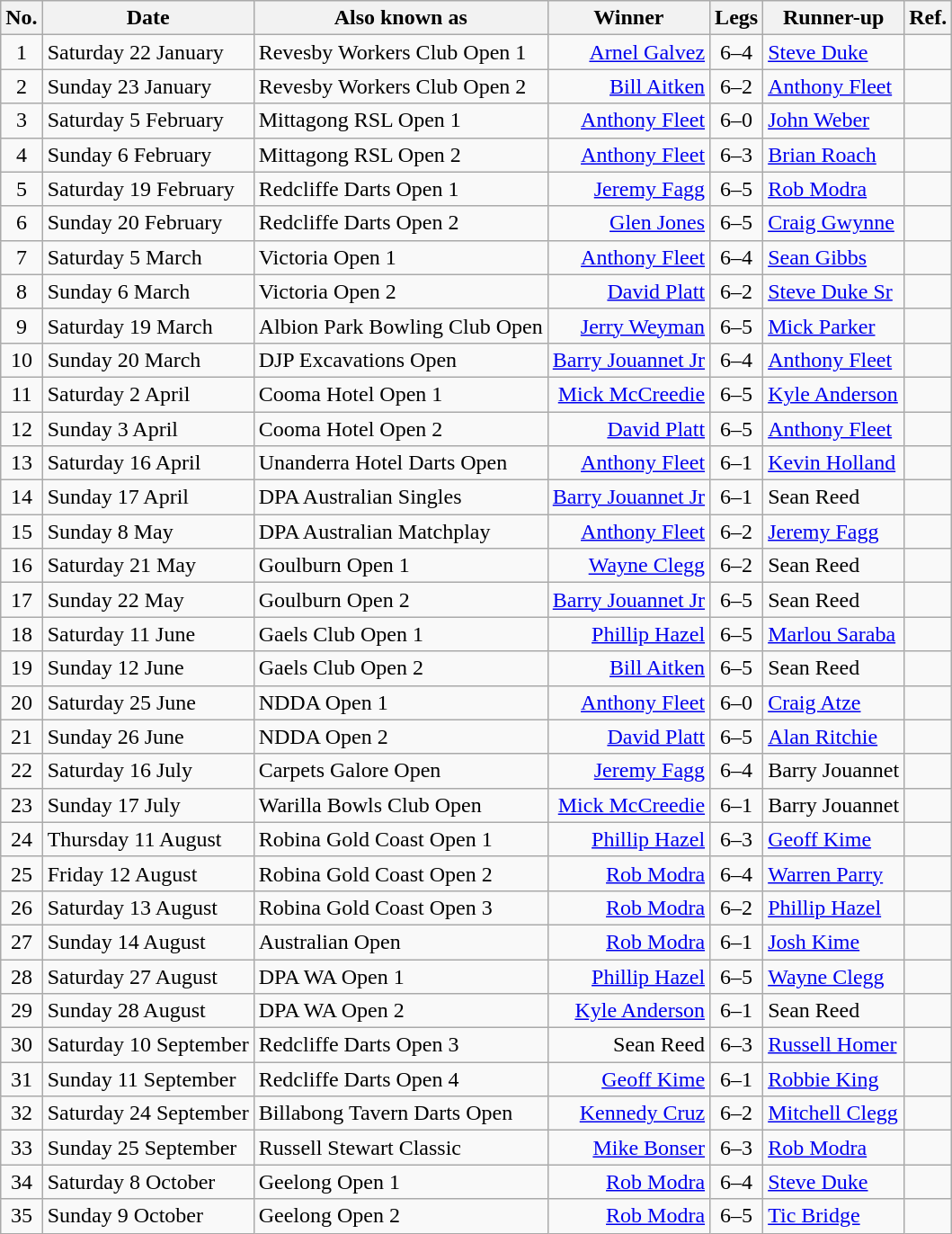<table class="wikitable">
<tr>
<th>No.</th>
<th>Date</th>
<th>Also known as</th>
<th>Winner</th>
<th>Legs</th>
<th>Runner-up</th>
<th>Ref.</th>
</tr>
<tr>
<td align=center>1</td>
<td>Saturday 22 January</td>
<td>Revesby Workers Club Open 1</td>
<td align=right><a href='#'>Arnel Galvez</a> </td>
<td align=center>6–4</td>
<td> <a href='#'>Steve Duke</a></td>
<td></td>
</tr>
<tr>
<td align=center>2</td>
<td>Sunday 23 January</td>
<td>Revesby Workers Club Open 2</td>
<td align=right><a href='#'>Bill Aitken</a> </td>
<td align=center>6–2</td>
<td> <a href='#'>Anthony Fleet</a></td>
<td></td>
</tr>
<tr>
<td align=center>3</td>
<td>Saturday 5 February</td>
<td>Mittagong RSL Open 1</td>
<td align=right><a href='#'>Anthony Fleet</a> </td>
<td align=center>6–0</td>
<td> <a href='#'>John Weber</a></td>
<td></td>
</tr>
<tr>
<td align=center>4</td>
<td>Sunday 6 February</td>
<td>Mittagong RSL Open 2</td>
<td align=right><a href='#'>Anthony Fleet</a> </td>
<td align=center>6–3</td>
<td> <a href='#'>Brian Roach</a></td>
<td></td>
</tr>
<tr>
<td align=center>5</td>
<td>Saturday 19 February</td>
<td>Redcliffe Darts Open 1</td>
<td align=right><a href='#'>Jeremy Fagg</a> </td>
<td align=center>6–5</td>
<td> <a href='#'>Rob Modra</a></td>
<td></td>
</tr>
<tr>
<td align=center>6</td>
<td>Sunday 20 February</td>
<td>Redcliffe Darts Open 2</td>
<td align=right><a href='#'>Glen Jones</a> </td>
<td align=center>6–5</td>
<td> <a href='#'>Craig Gwynne</a></td>
<td></td>
</tr>
<tr>
<td align=center>7</td>
<td>Saturday 5 March</td>
<td>Victoria Open 1</td>
<td align=right><a href='#'>Anthony Fleet</a> </td>
<td align=center>6–4</td>
<td> <a href='#'>Sean Gibbs</a></td>
<td></td>
</tr>
<tr>
<td align=center>8</td>
<td>Sunday 6 March</td>
<td>Victoria Open 2</td>
<td align=right><a href='#'>David Platt</a> </td>
<td align=center>6–2</td>
<td> <a href='#'>Steve Duke Sr</a></td>
<td></td>
</tr>
<tr>
<td align=center>9</td>
<td>Saturday 19 March</td>
<td>Albion Park Bowling Club Open</td>
<td align=right><a href='#'>Jerry Weyman</a> </td>
<td align=center>6–5</td>
<td> <a href='#'>Mick Parker</a></td>
<td></td>
</tr>
<tr>
<td align=center>10</td>
<td>Sunday 20 March</td>
<td>DJP Excavations Open</td>
<td align=right><a href='#'>Barry Jouannet Jr</a> </td>
<td align=center>6–4</td>
<td> <a href='#'>Anthony Fleet</a></td>
<td></td>
</tr>
<tr>
<td align=center>11</td>
<td>Saturday 2 April</td>
<td>Cooma Hotel Open 1</td>
<td align=right><a href='#'>Mick McCreedie</a> </td>
<td align=center>6–5</td>
<td> <a href='#'>Kyle Anderson</a></td>
<td></td>
</tr>
<tr>
<td align=center>12</td>
<td>Sunday 3 April</td>
<td>Cooma Hotel Open 2</td>
<td align=right><a href='#'>David Platt</a> </td>
<td align=center>6–5</td>
<td> <a href='#'>Anthony Fleet</a></td>
<td></td>
</tr>
<tr>
<td align=center>13</td>
<td>Saturday 16 April</td>
<td>Unanderra Hotel Darts Open</td>
<td align=right><a href='#'>Anthony Fleet</a> </td>
<td align=center>6–1</td>
<td> <a href='#'>Kevin Holland</a></td>
<td></td>
</tr>
<tr>
<td align=center>14</td>
<td>Sunday 17 April</td>
<td>DPA Australian Singles</td>
<td align=right><a href='#'>Barry Jouannet Jr</a> </td>
<td align=center>6–1</td>
<td> Sean Reed</td>
<td></td>
</tr>
<tr>
<td align=center>15</td>
<td>Sunday 8 May</td>
<td>DPA Australian Matchplay</td>
<td align=right><a href='#'>Anthony Fleet</a> </td>
<td align=center>6–2</td>
<td> <a href='#'>Jeremy Fagg</a></td>
<td></td>
</tr>
<tr>
<td align=center>16</td>
<td>Saturday 21 May</td>
<td>Goulburn Open 1</td>
<td align=right><a href='#'>Wayne Clegg</a> </td>
<td align=center>6–2</td>
<td> Sean Reed</td>
<td></td>
</tr>
<tr>
<td align=center>17</td>
<td>Sunday 22 May</td>
<td>Goulburn Open 2</td>
<td align=right><a href='#'>Barry Jouannet Jr</a> </td>
<td align=center>6–5</td>
<td> Sean Reed</td>
<td></td>
</tr>
<tr>
<td align=center>18</td>
<td>Saturday 11 June</td>
<td>Gaels Club Open 1</td>
<td align=right><a href='#'>Phillip Hazel</a> </td>
<td align=center>6–5</td>
<td> <a href='#'>Marlou Saraba</a></td>
<td></td>
</tr>
<tr>
<td align=center>19</td>
<td>Sunday 12 June</td>
<td>Gaels Club Open 2</td>
<td align=right><a href='#'>Bill Aitken</a> </td>
<td align=center>6–5</td>
<td> Sean Reed</td>
<td></td>
</tr>
<tr>
<td align=center>20</td>
<td>Saturday 25 June</td>
<td>NDDA Open 1</td>
<td align=right><a href='#'>Anthony Fleet</a> </td>
<td align=center>6–0</td>
<td> <a href='#'>Craig Atze</a></td>
<td></td>
</tr>
<tr>
<td align=center>21</td>
<td>Sunday 26 June</td>
<td>NDDA Open 2</td>
<td align=right><a href='#'>David Platt</a> </td>
<td align=center>6–5</td>
<td> <a href='#'>Alan Ritchie</a></td>
<td></td>
</tr>
<tr>
<td align=center>22</td>
<td>Saturday 16 July</td>
<td>Carpets Galore Open</td>
<td align=right><a href='#'>Jeremy Fagg</a> </td>
<td align=center>6–4</td>
<td> Barry Jouannet</td>
<td></td>
</tr>
<tr>
<td align=center>23</td>
<td>Sunday 17 July</td>
<td>Warilla Bowls Club Open</td>
<td align=right><a href='#'>Mick McCreedie</a> </td>
<td align=center>6–1</td>
<td> Barry Jouannet</td>
<td></td>
</tr>
<tr>
<td align=center>24</td>
<td>Thursday 11 August</td>
<td>Robina Gold Coast Open 1</td>
<td align=right><a href='#'>Phillip Hazel</a> </td>
<td align=center>6–3</td>
<td> <a href='#'>Geoff Kime</a></td>
<td></td>
</tr>
<tr>
<td align=center>25</td>
<td>Friday 12 August</td>
<td>Robina Gold Coast Open 2</td>
<td align=right><a href='#'>Rob Modra</a> </td>
<td align=center>6–4</td>
<td> <a href='#'>Warren Parry</a></td>
<td></td>
</tr>
<tr>
<td align=center>26</td>
<td>Saturday 13 August</td>
<td>Robina Gold Coast Open 3</td>
<td align=right><a href='#'>Rob Modra</a> </td>
<td align=center>6–2</td>
<td> <a href='#'>Phillip Hazel</a></td>
<td></td>
</tr>
<tr>
<td align=center>27</td>
<td>Sunday 14 August</td>
<td>Australian Open</td>
<td align=right><a href='#'>Rob Modra</a> </td>
<td align=center>6–1</td>
<td> <a href='#'>Josh Kime</a></td>
<td></td>
</tr>
<tr>
<td align=center>28</td>
<td>Saturday 27 August</td>
<td>DPA WA Open 1</td>
<td align=right><a href='#'>Phillip Hazel</a> </td>
<td align=center>6–5</td>
<td> <a href='#'>Wayne Clegg</a></td>
<td></td>
</tr>
<tr>
<td align=center>29</td>
<td>Sunday 28 August</td>
<td>DPA WA Open 2</td>
<td align=right><a href='#'>Kyle Anderson</a> </td>
<td align=center>6–1</td>
<td> Sean Reed</td>
<td></td>
</tr>
<tr>
<td align=center>30</td>
<td>Saturday 10 September</td>
<td>Redcliffe Darts Open 3</td>
<td align=right>Sean Reed </td>
<td align=center>6–3</td>
<td> <a href='#'>Russell Homer</a></td>
<td></td>
</tr>
<tr>
<td align=center>31</td>
<td>Sunday 11 September</td>
<td>Redcliffe Darts Open 4</td>
<td align=right><a href='#'>Geoff Kime</a> </td>
<td align=center>6–1</td>
<td> <a href='#'>Robbie King</a></td>
<td></td>
</tr>
<tr>
<td align=center>32</td>
<td>Saturday 24 September</td>
<td>Billabong Tavern Darts Open</td>
<td align=right><a href='#'>Kennedy Cruz</a> </td>
<td align=center>6–2</td>
<td> <a href='#'>Mitchell Clegg</a></td>
<td></td>
</tr>
<tr>
<td align=center>33</td>
<td>Sunday 25 September</td>
<td>Russell Stewart Classic</td>
<td align=right><a href='#'>Mike Bonser</a> </td>
<td align=center>6–3</td>
<td> <a href='#'>Rob Modra</a></td>
<td></td>
</tr>
<tr>
<td align=center>34</td>
<td>Saturday 8 October</td>
<td>Geelong Open 1</td>
<td align=right><a href='#'>Rob Modra</a> </td>
<td align=center>6–4</td>
<td> <a href='#'>Steve Duke</a></td>
<td></td>
</tr>
<tr>
<td align=center>35</td>
<td>Sunday 9 October</td>
<td>Geelong Open 2</td>
<td align=right><a href='#'>Rob Modra</a> </td>
<td align=center>6–5</td>
<td> <a href='#'>Tic Bridge</a></td>
<td></td>
</tr>
</table>
